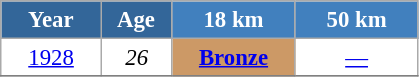<table class="wikitable" style="font-size:95%; text-align:center; border:grey solid 1px; border-collapse:collapse; background:#ffffff;">
<tr>
<th style="background-color:#369; color:white; width:60px;"> Year </th>
<th style="background-color:#369; color:white; width:40px;"> Age </th>
<th style="background-color:#4180be; color:white; width:75px;"> 18 km </th>
<th style="background-color:#4180be; color:white; width:75px;"> 50 km </th>
</tr>
<tr>
<td><a href='#'>1928</a></td>
<td><em>26</em></td>
<td bgcolor="cc9966"><a href='#'><strong>Bronze</strong></a></td>
<td><a href='#'>—</a></td>
</tr>
<tr>
</tr>
</table>
